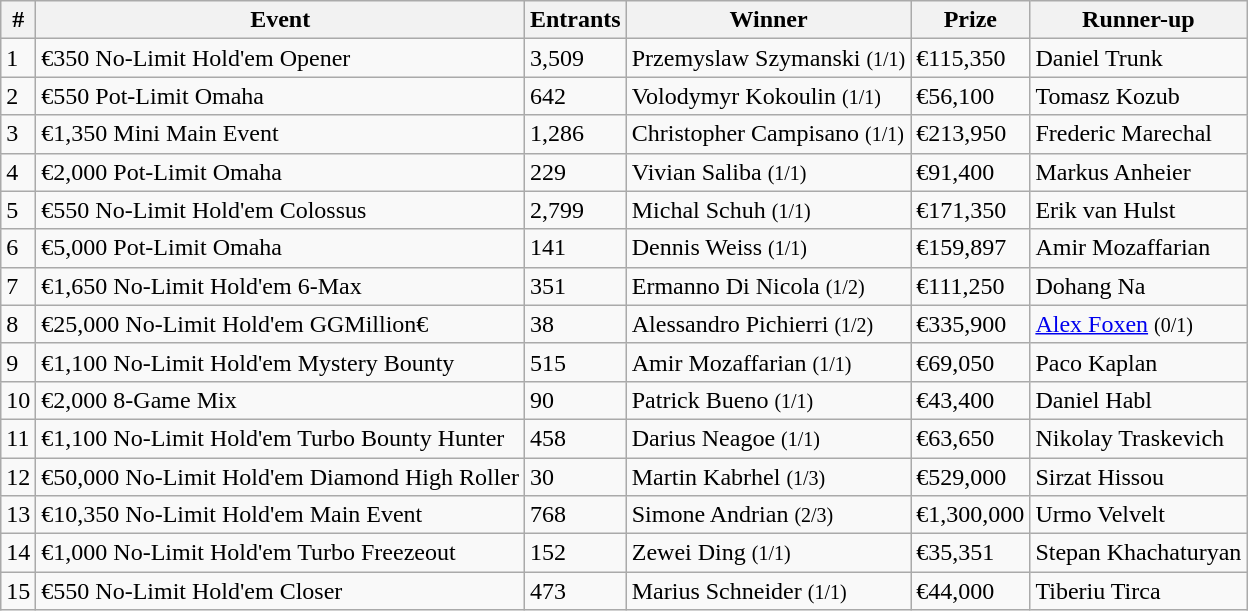<table class="wikitable sortable">
<tr>
<th bgcolor="#FFEBAD">#</th>
<th bgcolor="#FFEBAD">Event</th>
<th bgcolor="#FFEBAD">Entrants</th>
<th bgcolor="#FFEBAD">Winner</th>
<th bgcolor="#FFEBAD">Prize</th>
<th bgcolor="#FFEBAD">Runner-up</th>
</tr>
<tr>
<td>1</td>
<td>€350 No-Limit Hold'em Opener</td>
<td>3,509</td>
<td> Przemyslaw Szymanski <small>(1/1)</small></td>
<td>€115,350</td>
<td> Daniel Trunk</td>
</tr>
<tr>
<td>2</td>
<td>€550 Pot-Limit Omaha</td>
<td>642</td>
<td> Volodymyr Kokoulin <small>(1/1)</small></td>
<td>€56,100</td>
<td> Tomasz Kozub</td>
</tr>
<tr>
<td>3</td>
<td>€1,350 Mini Main Event</td>
<td>1,286</td>
<td> Christopher Campisano <small>(1/1)</small></td>
<td>€213,950</td>
<td> Frederic Marechal</td>
</tr>
<tr>
<td>4</td>
<td>€2,000 Pot-Limit Omaha</td>
<td>229</td>
<td> Vivian Saliba <small>(1/1)</small></td>
<td>€91,400</td>
<td> Markus Anheier</td>
</tr>
<tr>
<td>5</td>
<td>€550 No-Limit Hold'em Colossus</td>
<td>2,799</td>
<td> Michal Schuh <small>(1/1)</small></td>
<td>€171,350</td>
<td> Erik van Hulst</td>
</tr>
<tr>
<td>6</td>
<td>€5,000 Pot-Limit Omaha</td>
<td>141</td>
<td> Dennis Weiss <small>(1/1)</small></td>
<td>€159,897</td>
<td> Amir Mozaffarian</td>
</tr>
<tr>
<td>7</td>
<td>€1,650 No-Limit Hold'em 6-Max</td>
<td>351</td>
<td> Ermanno Di Nicola <small>(1/2)</small></td>
<td>€111,250</td>
<td> Dohang Na</td>
</tr>
<tr>
<td>8</td>
<td>€25,000 No-Limit Hold'em GGMillion€</td>
<td>38</td>
<td> Alessandro Pichierri <small>(1/2)</small></td>
<td>€335,900</td>
<td> <a href='#'>Alex Foxen</a> <small>(0/1)</small></td>
</tr>
<tr>
<td>9</td>
<td>€1,100 No-Limit Hold'em Mystery Bounty</td>
<td>515</td>
<td> Amir Mozaffarian <small>(1/1)</small></td>
<td>€69,050</td>
<td> Paco Kaplan</td>
</tr>
<tr>
<td>10</td>
<td>€2,000 8-Game Mix</td>
<td>90</td>
<td> Patrick Bueno <small>(1/1)</small></td>
<td>€43,400</td>
<td> Daniel Habl</td>
</tr>
<tr>
<td>11</td>
<td>€1,100 No-Limit Hold'em Turbo Bounty Hunter</td>
<td>458</td>
<td> Darius Neagoe <small>(1/1)</small></td>
<td>€63,650</td>
<td> Nikolay Traskevich</td>
</tr>
<tr>
<td>12</td>
<td>€50,000 No-Limit Hold'em Diamond High Roller</td>
<td>30</td>
<td> Martin Kabrhel <small>(1/3)</small></td>
<td>€529,000</td>
<td> Sirzat Hissou</td>
</tr>
<tr>
<td>13</td>
<td>€10,350 No-Limit Hold'em Main Event</td>
<td>768</td>
<td> Simone Andrian <small>(2/3)</small></td>
<td>€1,300,000</td>
<td> Urmo Velvelt</td>
</tr>
<tr>
<td>14</td>
<td>€1,000 No-Limit Hold'em Turbo Freezeout</td>
<td>152</td>
<td> Zewei Ding <small>(1/1)</small></td>
<td>€35,351</td>
<td> Stepan Khachaturyan</td>
</tr>
<tr>
<td>15</td>
<td>€550 No-Limit Hold'em Closer</td>
<td>473</td>
<td> Marius Schneider <small>(1/1)</small></td>
<td>€44,000</td>
<td> Tiberiu Tirca</td>
</tr>
</table>
